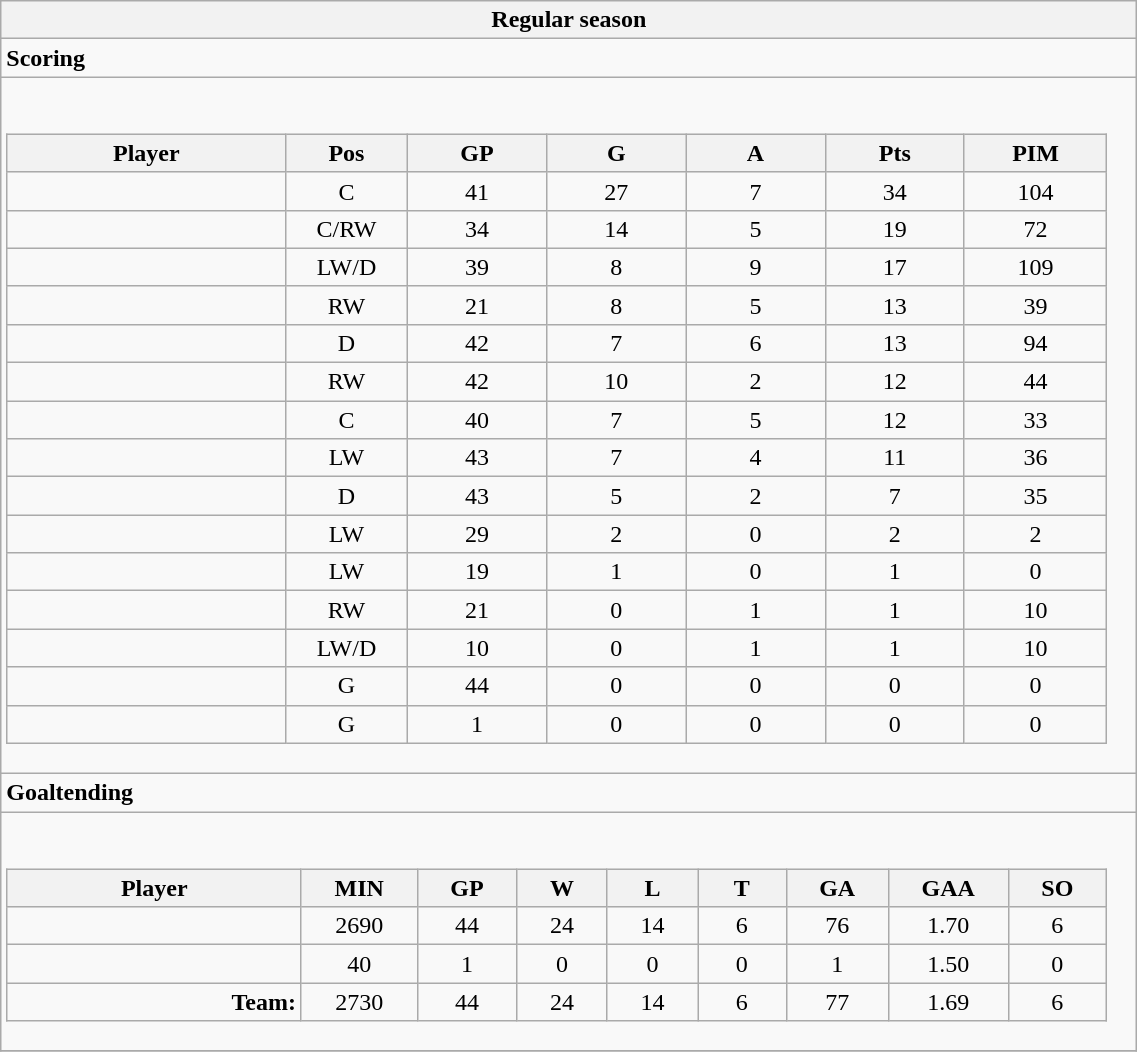<table class="wikitable collapsible" width="60%" border="1">
<tr>
<th>Regular season</th>
</tr>
<tr>
<td class="tocccolors"><strong>Scoring</strong></td>
</tr>
<tr>
<td><br><table class="wikitable sortable">
<tr ALIGN="center">
<th bgcolor="#DDDDFF" width="10%">Player</th>
<th bgcolor="#DDDDFF" width="3%" title="Position">Pos</th>
<th bgcolor="#DDDDFF" width="5%" title="Games played">GP</th>
<th bgcolor="#DDDDFF" width="5%" title="Goals">G</th>
<th bgcolor="#DDDDFF" width="5%" title="Assists">A</th>
<th bgcolor="#DDDDFF" width="5%" title="Points">Pts</th>
<th bgcolor="#DDDDFF" width="5%" title="Penalties in Minutes">PIM</th>
</tr>
<tr align="center">
<td align="right"></td>
<td>C</td>
<td>41</td>
<td>27</td>
<td>7</td>
<td>34</td>
<td>104</td>
</tr>
<tr align="center">
<td align="right"></td>
<td>C/RW</td>
<td>34</td>
<td>14</td>
<td>5</td>
<td>19</td>
<td>72</td>
</tr>
<tr align="center">
<td align="right"></td>
<td>LW/D</td>
<td>39</td>
<td>8</td>
<td>9</td>
<td>17</td>
<td>109</td>
</tr>
<tr align="center">
<td align="right"></td>
<td>RW</td>
<td>21</td>
<td>8</td>
<td>5</td>
<td>13</td>
<td>39</td>
</tr>
<tr align="center">
<td align="right"></td>
<td>D</td>
<td>42</td>
<td>7</td>
<td>6</td>
<td>13</td>
<td>94</td>
</tr>
<tr align="center">
<td align="right"></td>
<td>RW</td>
<td>42</td>
<td>10</td>
<td>2</td>
<td>12</td>
<td>44</td>
</tr>
<tr align="center">
<td align="right"></td>
<td>C</td>
<td>40</td>
<td>7</td>
<td>5</td>
<td>12</td>
<td>33</td>
</tr>
<tr align="center">
<td align="right"></td>
<td>LW</td>
<td>43</td>
<td>7</td>
<td>4</td>
<td>11</td>
<td>36</td>
</tr>
<tr align="center">
<td align="right"></td>
<td>D</td>
<td>43</td>
<td>5</td>
<td>2</td>
<td>7</td>
<td>35</td>
</tr>
<tr align="center">
<td align="right"></td>
<td>LW</td>
<td>29</td>
<td>2</td>
<td>0</td>
<td>2</td>
<td>2</td>
</tr>
<tr align="center">
<td align="right"></td>
<td>LW</td>
<td>19</td>
<td>1</td>
<td>0</td>
<td>1</td>
<td>0</td>
</tr>
<tr align="center">
<td align="right"></td>
<td>RW</td>
<td>21</td>
<td>0</td>
<td>1</td>
<td>1</td>
<td>10</td>
</tr>
<tr align="center">
<td align="right"></td>
<td>LW/D</td>
<td>10</td>
<td>0</td>
<td>1</td>
<td>1</td>
<td>10</td>
</tr>
<tr align="center">
<td align="right"></td>
<td>G</td>
<td>44</td>
<td>0</td>
<td>0</td>
<td>0</td>
<td>0</td>
</tr>
<tr align="center">
<td align="right"></td>
<td>G</td>
<td>1</td>
<td>0</td>
<td>0</td>
<td>0</td>
<td>0</td>
</tr>
</table>
</td>
</tr>
<tr>
<td class="toccolors"><strong>Goaltending</strong></td>
</tr>
<tr>
<td><br><table class="wikitable sortable">
<tr>
<th bgcolor="#DDDDFF" width="10%">Player</th>
<th width="3%" bgcolor="#DDDDFF" title="Minutes played">MIN</th>
<th width="3%" bgcolor="#DDDDFF" title="Games played in">GP</th>
<th width="3%" bgcolor="#DDDDFF" title="Wins">W</th>
<th width="3%" bgcolor="#DDDDFF"title="Losses">L</th>
<th width="3%" bgcolor="#DDDDFF" title="Ties">T</th>
<th width="3%" bgcolor="#DDDDFF" title="Goals against">GA</th>
<th width="3%" bgcolor="#DDDDFF" title="Goals against average">GAA</th>
<th width="3%" bgcolor="#DDDDFF"title="Shut-outs">SO</th>
</tr>
<tr align="center">
<td align="right"></td>
<td>2690</td>
<td>44</td>
<td>24</td>
<td>14</td>
<td>6</td>
<td>76</td>
<td>1.70</td>
<td>6</td>
</tr>
<tr align="center">
<td align="right"></td>
<td>40</td>
<td>1</td>
<td>0</td>
<td>0</td>
<td>0</td>
<td>1</td>
<td>1.50</td>
<td>0</td>
</tr>
<tr align="center">
<td align="right"><strong>Team:</strong></td>
<td>2730</td>
<td>44</td>
<td>24</td>
<td>14</td>
<td>6</td>
<td>77</td>
<td>1.69</td>
<td>6</td>
</tr>
</table>
</td>
</tr>
<tr>
</tr>
</table>
